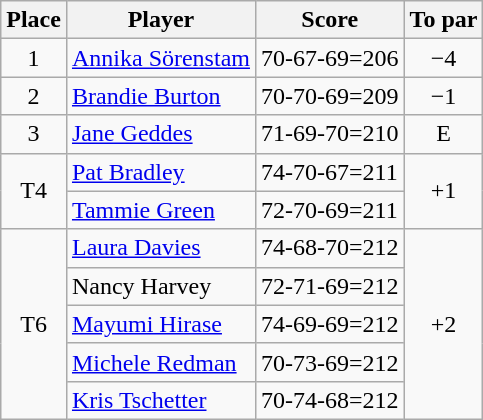<table class="wikitable">
<tr>
<th>Place</th>
<th>Player</th>
<th>Score</th>
<th>To par</th>
</tr>
<tr>
<td align=center>1</td>
<td> <a href='#'>Annika Sörenstam</a></td>
<td>70-67-69=206</td>
<td align=center>−4</td>
</tr>
<tr>
<td align=center>2</td>
<td> <a href='#'>Brandie Burton</a></td>
<td>70-70-69=209</td>
<td align=center>−1</td>
</tr>
<tr>
<td align=center>3</td>
<td> <a href='#'>Jane Geddes</a></td>
<td>71-69-70=210</td>
<td align=center>E</td>
</tr>
<tr>
<td rowspan=2 align=center>T4</td>
<td> <a href='#'>Pat Bradley</a></td>
<td>74-70-67=211</td>
<td rowspan=2 align=center>+1</td>
</tr>
<tr>
<td> <a href='#'>Tammie Green</a></td>
<td>72-70-69=211</td>
</tr>
<tr>
<td rowspan=5 align=center>T6</td>
<td> <a href='#'>Laura Davies</a></td>
<td>74-68-70=212</td>
<td align=center rowspan=5>+2</td>
</tr>
<tr>
<td> Nancy Harvey</td>
<td>72-71-69=212</td>
</tr>
<tr>
<td> <a href='#'>Mayumi Hirase</a></td>
<td>74-69-69=212</td>
</tr>
<tr>
<td> <a href='#'>Michele Redman</a></td>
<td>70-73-69=212</td>
</tr>
<tr>
<td> <a href='#'>Kris Tschetter</a></td>
<td>70-74-68=212</td>
</tr>
</table>
